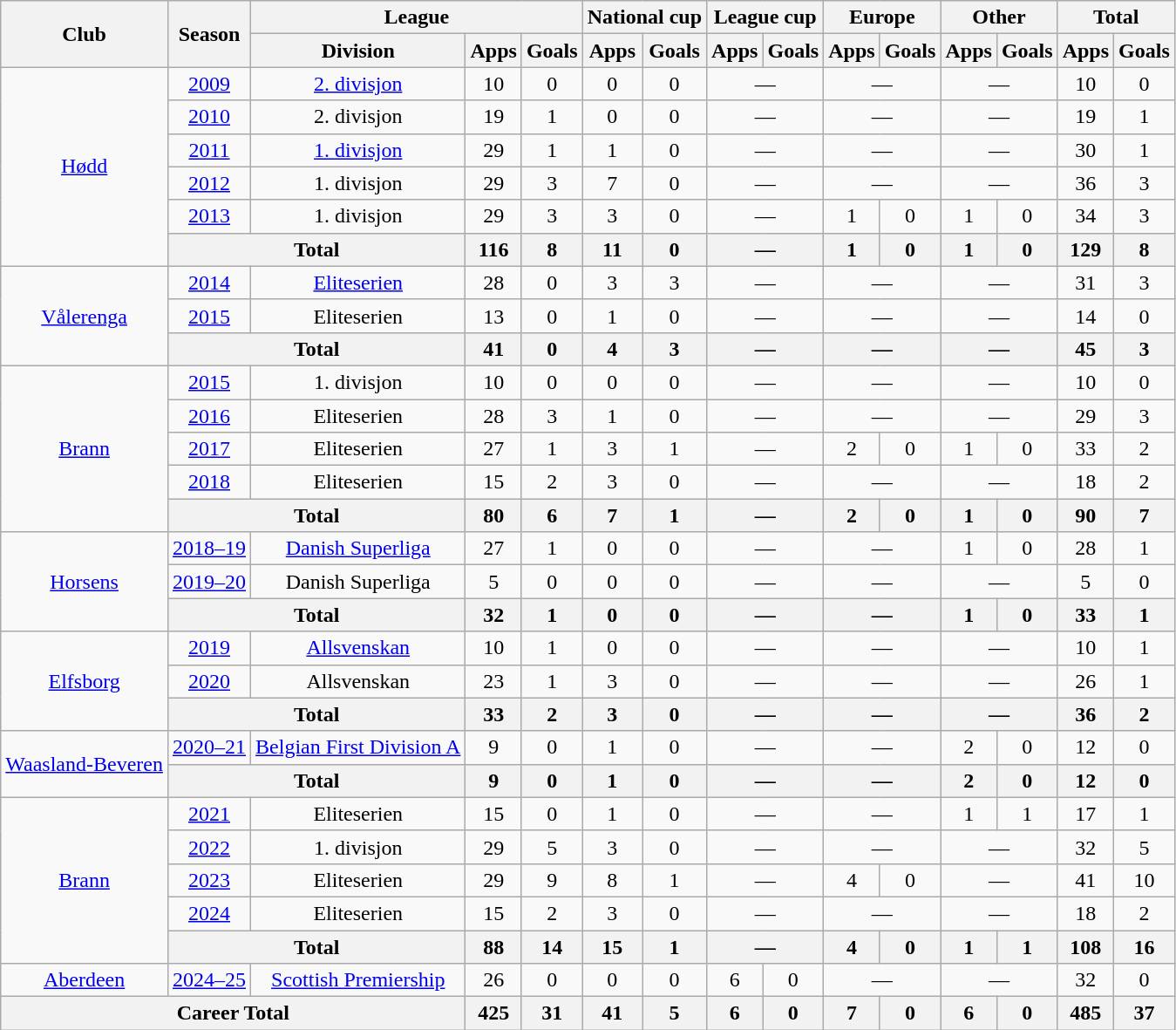<table class="wikitable" style="text-align: center;">
<tr>
<th rowspan=2>Club</th>
<th rowspan=2>Season</th>
<th colspan=3>League</th>
<th colspan=2>National cup</th>
<th colspan=2>League cup</th>
<th colspan=2>Europe</th>
<th colspan=2>Other</th>
<th colspan=2>Total</th>
</tr>
<tr>
<th>Division</th>
<th>Apps</th>
<th>Goals</th>
<th>Apps</th>
<th>Goals</th>
<th>Apps</th>
<th>Goals</th>
<th>Apps</th>
<th>Goals</th>
<th>Apps</th>
<th>Goals</th>
<th>Apps</th>
<th>Goals</th>
</tr>
<tr>
<td rowspan=6><a href='#'>Hødd</a></td>
<td><a href='#'>2009</a></td>
<td><a href='#'>2. divisjon</a></td>
<td>10</td>
<td>0</td>
<td>0</td>
<td>0</td>
<td colspan=2>—</td>
<td colspan=2>—</td>
<td colspan=2>—</td>
<td>10</td>
<td>0</td>
</tr>
<tr>
<td><a href='#'>2010</a></td>
<td>2. divisjon</td>
<td>19</td>
<td>1</td>
<td>0</td>
<td>0</td>
<td colspan=2>—</td>
<td colspan=2>—</td>
<td colspan=2>—</td>
<td>19</td>
<td>1</td>
</tr>
<tr>
<td><a href='#'>2011</a></td>
<td><a href='#'>1. divisjon</a></td>
<td>29</td>
<td>1</td>
<td>1</td>
<td>0</td>
<td colspan=2>—</td>
<td colspan=2>—</td>
<td colspan=2>—</td>
<td>30</td>
<td>1</td>
</tr>
<tr>
<td><a href='#'>2012</a></td>
<td>1. divisjon</td>
<td>29</td>
<td>3</td>
<td>7</td>
<td>0</td>
<td colspan=2>—</td>
<td colspan=2>—</td>
<td colspan=2>—</td>
<td>36</td>
<td>3</td>
</tr>
<tr>
<td><a href='#'>2013</a></td>
<td>1. divisjon</td>
<td>29</td>
<td>3</td>
<td>3</td>
<td>0</td>
<td colspan=2>—</td>
<td>1</td>
<td>0</td>
<td>1</td>
<td>0</td>
<td>34</td>
<td>3</td>
</tr>
<tr>
<th colspan=2>Total</th>
<th>116</th>
<th>8</th>
<th>11</th>
<th>0</th>
<th colspan=2>—</th>
<th>1</th>
<th>0</th>
<th>1</th>
<th>0</th>
<th>129</th>
<th>8</th>
</tr>
<tr>
<td rowspan=3><a href='#'>Vålerenga</a></td>
<td><a href='#'>2014</a></td>
<td><a href='#'>Eliteserien</a></td>
<td>28</td>
<td>0</td>
<td>3</td>
<td>3</td>
<td colspan=2>—</td>
<td colspan=2>—</td>
<td colspan=2>—</td>
<td>31</td>
<td>3</td>
</tr>
<tr>
<td><a href='#'>2015</a></td>
<td>Eliteserien</td>
<td>13</td>
<td>0</td>
<td>1</td>
<td>0</td>
<td colspan=2>—</td>
<td colspan=2>—</td>
<td colspan=2>—</td>
<td>14</td>
<td>0</td>
</tr>
<tr>
<th colspan=2>Total</th>
<th>41</th>
<th>0</th>
<th>4</th>
<th>3</th>
<th colspan=2>—</th>
<th colspan=2>—</th>
<th colspan=2>—</th>
<th>45</th>
<th>3</th>
</tr>
<tr>
<td rowspan=5><a href='#'>Brann</a></td>
<td><a href='#'>2015</a></td>
<td>1. divisjon</td>
<td>10</td>
<td>0</td>
<td>0</td>
<td>0</td>
<td colspan=2>—</td>
<td colspan=2>—</td>
<td colspan=2>—</td>
<td>10</td>
<td>0</td>
</tr>
<tr>
<td><a href='#'>2016</a></td>
<td>Eliteserien</td>
<td>28</td>
<td>3</td>
<td>1</td>
<td>0</td>
<td colspan=2>—</td>
<td colspan=2>—</td>
<td colspan=2>—</td>
<td>29</td>
<td>3</td>
</tr>
<tr>
<td><a href='#'>2017</a></td>
<td>Eliteserien</td>
<td>27</td>
<td>1</td>
<td>3</td>
<td>1</td>
<td colspan=2>—</td>
<td>2</td>
<td>0</td>
<td>1</td>
<td>0</td>
<td>33</td>
<td>2</td>
</tr>
<tr>
<td><a href='#'>2018</a></td>
<td>Eliteserien</td>
<td>15</td>
<td>2</td>
<td>3</td>
<td>0</td>
<td colspan=2>—</td>
<td colspan=2>—</td>
<td colspan=2>—</td>
<td>18</td>
<td>2</td>
</tr>
<tr>
<th colspan=2>Total</th>
<th>80</th>
<th>6</th>
<th>7</th>
<th>1</th>
<th colspan=2>—</th>
<th>2</th>
<th>0</th>
<th>1</th>
<th>0</th>
<th>90</th>
<th>7</th>
</tr>
<tr>
<td rowspan=3><a href='#'>Horsens</a></td>
<td><a href='#'>2018–19</a></td>
<td><a href='#'>Danish Superliga</a></td>
<td>27</td>
<td>1</td>
<td>0</td>
<td>0</td>
<td colspan=2>—</td>
<td colspan=2>—</td>
<td>1</td>
<td>0</td>
<td>28</td>
<td>1</td>
</tr>
<tr>
<td><a href='#'>2019–20</a></td>
<td>Danish Superliga</td>
<td>5</td>
<td>0</td>
<td>0</td>
<td>0</td>
<td colspan=2>—</td>
<td colspan=2>—</td>
<td colspan=2>—</td>
<td>5</td>
<td>0</td>
</tr>
<tr>
<th colspan=2>Total</th>
<th>32</th>
<th>1</th>
<th>0</th>
<th>0</th>
<th colspan=2>—</th>
<th colspan=2>—</th>
<th>1</th>
<th>0</th>
<th>33</th>
<th>1</th>
</tr>
<tr>
<td rowspan=3><a href='#'>Elfsborg</a></td>
<td><a href='#'>2019</a></td>
<td><a href='#'>Allsvenskan</a></td>
<td>10</td>
<td>1</td>
<td>0</td>
<td>0</td>
<td colspan=2>—</td>
<td colspan=2>—</td>
<td colspan=2>—</td>
<td>10</td>
<td>1</td>
</tr>
<tr>
<td><a href='#'>2020</a></td>
<td>Allsvenskan</td>
<td>23</td>
<td>1</td>
<td>3</td>
<td>0</td>
<td colspan=2>—</td>
<td colspan=2>—</td>
<td colspan=2>—</td>
<td>26</td>
<td>1</td>
</tr>
<tr>
<th colspan=2>Total</th>
<th>33</th>
<th>2</th>
<th>3</th>
<th>0</th>
<th colspan=2>—</th>
<th colspan=2>—</th>
<th colspan=2>—</th>
<th>36</th>
<th>2</th>
</tr>
<tr>
<td rowspan=2><a href='#'>Waasland-Beveren</a></td>
<td><a href='#'>2020–21</a></td>
<td><a href='#'>Belgian First Division A</a></td>
<td>9</td>
<td>0</td>
<td>1</td>
<td>0</td>
<td colspan=2>—</td>
<td colspan=2>—</td>
<td>2</td>
<td>0</td>
<td>12</td>
<td>0</td>
</tr>
<tr>
<th colspan=2>Total</th>
<th>9</th>
<th>0</th>
<th>1</th>
<th>0</th>
<th colspan=2>—</th>
<th colspan=2>—</th>
<th>2</th>
<th>0</th>
<th>12</th>
<th>0</th>
</tr>
<tr>
<td rowspan=5><a href='#'>Brann</a></td>
<td><a href='#'>2021</a></td>
<td>Eliteserien</td>
<td>15</td>
<td>0</td>
<td>1</td>
<td>0</td>
<td colspan=2>—</td>
<td colspan=2>—</td>
<td>1</td>
<td>1</td>
<td>17</td>
<td>1</td>
</tr>
<tr>
<td><a href='#'>2022</a></td>
<td>1. divisjon</td>
<td>29</td>
<td>5</td>
<td>3</td>
<td>0</td>
<td colspan=2>—</td>
<td colspan=2>—</td>
<td colspan=2>—</td>
<td>32</td>
<td>5</td>
</tr>
<tr>
<td><a href='#'>2023</a></td>
<td>Eliteserien</td>
<td>29</td>
<td>9</td>
<td>8</td>
<td>1</td>
<td colspan=2>—</td>
<td>4</td>
<td>0</td>
<td colspan=2>—</td>
<td>41</td>
<td>10</td>
</tr>
<tr>
<td><a href='#'>2024</a></td>
<td>Eliteserien</td>
<td>15</td>
<td>2</td>
<td>3</td>
<td>0</td>
<td colspan=2>—</td>
<td colspan=2>—</td>
<td colspan=2>—</td>
<td>18</td>
<td>2</td>
</tr>
<tr>
<th colspan=2>Total</th>
<th>88</th>
<th>14</th>
<th>15</th>
<th>1</th>
<th colspan=2>—</th>
<th>4</th>
<th>0</th>
<th>1</th>
<th>1</th>
<th>108</th>
<th>16</th>
</tr>
<tr>
<td><a href='#'>Aberdeen</a></td>
<td><a href='#'>2024–25</a></td>
<td><a href='#'>Scottish Premiership</a></td>
<td>26</td>
<td>0</td>
<td>0</td>
<td>0</td>
<td>6</td>
<td>0</td>
<td colspan=2>—</td>
<td colspan=2>—</td>
<td>32</td>
<td>0</td>
</tr>
<tr>
<th colspan=3>Career Total</th>
<th>425</th>
<th>31</th>
<th>41</th>
<th>5</th>
<th>6</th>
<th>0</th>
<th>7</th>
<th>0</th>
<th>6</th>
<th>0</th>
<th>485</th>
<th>37</th>
</tr>
</table>
